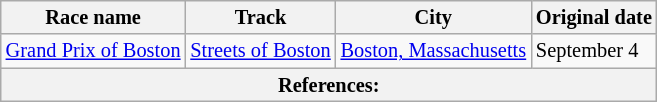<table class="wikitable" style="font-size: 85%; white-space: nowrap;">
<tr>
<th>Race name</th>
<th>Track</th>
<th>City</th>
<th>Original date</th>
</tr>
<tr>
<td><a href='#'>Grand Prix of Boston</a></td>
<td> <a href='#'>Streets of Boston</a></td>
<td><a href='#'>Boston, Massachusetts</a></td>
<td>September 4</td>
</tr>
<tr>
<th colspan="4">References:</th>
</tr>
</table>
